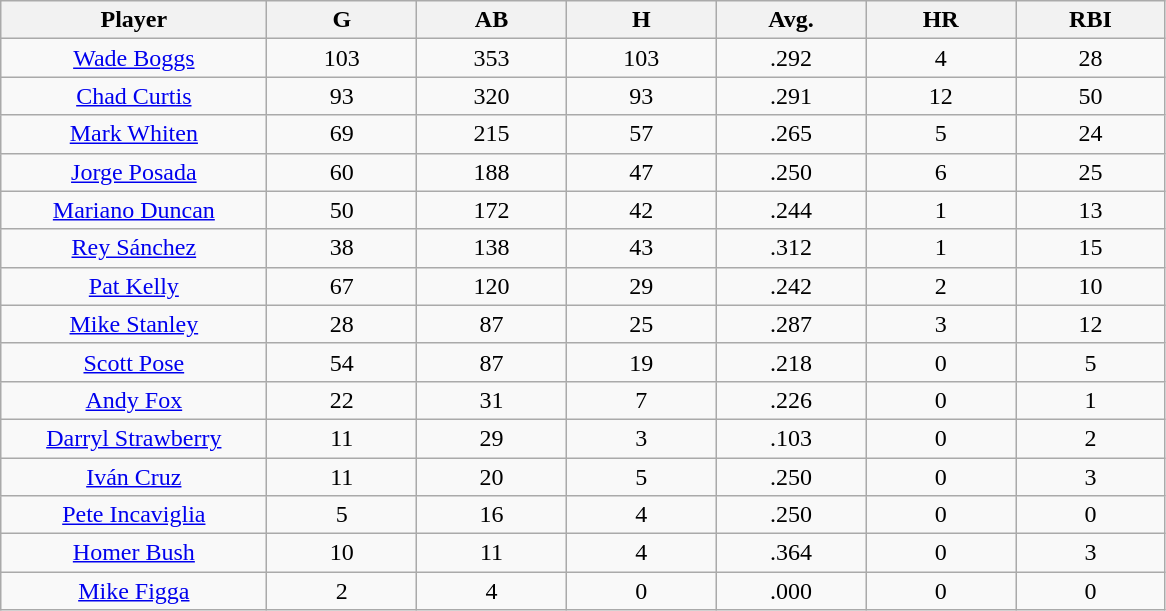<table class="wikitable sortable">
<tr>
<th bgcolor="#DDDDFF" width="16%">Player</th>
<th bgcolor="#DDDDFF" width="9%">G</th>
<th bgcolor="#DDDDFF" width="9%">AB</th>
<th bgcolor="#DDDDFF" width="9%">H</th>
<th bgcolor="#DDDDFF" width="9%">Avg.</th>
<th bgcolor="#DDDDFF" width="9%">HR</th>
<th bgcolor="#DDDDFF" width="9%">RBI</th>
</tr>
<tr align="center">
<td><a href='#'>Wade Boggs</a></td>
<td>103</td>
<td>353</td>
<td>103</td>
<td>.292</td>
<td>4</td>
<td>28</td>
</tr>
<tr align="center">
<td><a href='#'>Chad Curtis</a></td>
<td>93</td>
<td>320</td>
<td>93</td>
<td>.291</td>
<td>12</td>
<td>50</td>
</tr>
<tr align="center">
<td><a href='#'>Mark Whiten</a></td>
<td>69</td>
<td>215</td>
<td>57</td>
<td>.265</td>
<td>5</td>
<td>24</td>
</tr>
<tr align="center">
<td><a href='#'>Jorge Posada</a></td>
<td>60</td>
<td>188</td>
<td>47</td>
<td>.250</td>
<td>6</td>
<td>25</td>
</tr>
<tr align="center">
<td><a href='#'>Mariano Duncan</a></td>
<td>50</td>
<td>172</td>
<td>42</td>
<td>.244</td>
<td>1</td>
<td>13</td>
</tr>
<tr align="center">
<td><a href='#'>Rey Sánchez</a></td>
<td>38</td>
<td>138</td>
<td>43</td>
<td>.312</td>
<td>1</td>
<td>15</td>
</tr>
<tr align="center">
<td><a href='#'>Pat Kelly</a></td>
<td>67</td>
<td>120</td>
<td>29</td>
<td>.242</td>
<td>2</td>
<td>10</td>
</tr>
<tr align="center">
<td><a href='#'>Mike Stanley</a></td>
<td>28</td>
<td>87</td>
<td>25</td>
<td>.287</td>
<td>3</td>
<td>12</td>
</tr>
<tr align="center">
<td><a href='#'>Scott Pose</a></td>
<td>54</td>
<td>87</td>
<td>19</td>
<td>.218</td>
<td>0</td>
<td>5</td>
</tr>
<tr align="center">
<td><a href='#'>Andy Fox</a></td>
<td>22</td>
<td>31</td>
<td>7</td>
<td>.226</td>
<td>0</td>
<td>1</td>
</tr>
<tr align="center">
<td><a href='#'>Darryl Strawberry</a></td>
<td>11</td>
<td>29</td>
<td>3</td>
<td>.103</td>
<td>0</td>
<td>2</td>
</tr>
<tr align="center">
<td><a href='#'>Iván Cruz</a></td>
<td>11</td>
<td>20</td>
<td>5</td>
<td>.250</td>
<td>0</td>
<td>3</td>
</tr>
<tr align="center">
<td><a href='#'>Pete Incaviglia</a></td>
<td>5</td>
<td>16</td>
<td>4</td>
<td>.250</td>
<td>0</td>
<td>0</td>
</tr>
<tr align="center">
<td><a href='#'>Homer Bush</a></td>
<td>10</td>
<td>11</td>
<td>4</td>
<td>.364</td>
<td>0</td>
<td>3</td>
</tr>
<tr align="center">
<td><a href='#'>Mike Figga</a></td>
<td>2</td>
<td>4</td>
<td>0</td>
<td>.000</td>
<td>0</td>
<td>0</td>
</tr>
</table>
